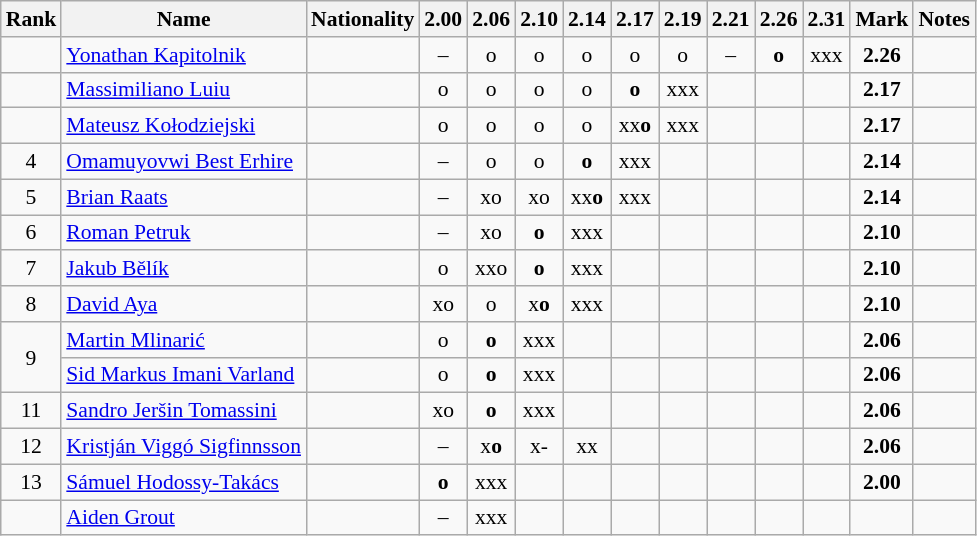<table class="wikitable sortable" style="text-align:center; font-size:90%">
<tr>
<th>Rank</th>
<th>Name</th>
<th>Nationality</th>
<th>2.00</th>
<th>2.06</th>
<th>2.10</th>
<th>2.14</th>
<th>2.17</th>
<th>2.19</th>
<th>2.21</th>
<th>2.26</th>
<th>2.31</th>
<th>Mark</th>
<th>Notes</th>
</tr>
<tr>
<td></td>
<td align=left><a href='#'>Yonathan Kapitolnik</a></td>
<td align=left></td>
<td>–</td>
<td>o</td>
<td>o</td>
<td>o</td>
<td>o</td>
<td>o</td>
<td>–</td>
<td><strong>o</strong></td>
<td>xxx</td>
<td><strong>2.26</strong></td>
<td></td>
</tr>
<tr>
<td></td>
<td align=left><a href='#'>Massimiliano Luiu</a></td>
<td align=left></td>
<td>o</td>
<td>o</td>
<td>o</td>
<td>o</td>
<td><strong>o</strong></td>
<td>xxx</td>
<td></td>
<td></td>
<td></td>
<td><strong>2.17</strong></td>
<td></td>
</tr>
<tr>
<td></td>
<td align=left><a href='#'>Mateusz Kołodziejski</a></td>
<td align=left></td>
<td>o</td>
<td>o</td>
<td>o</td>
<td>o</td>
<td>xx<strong>o</strong></td>
<td>xxx</td>
<td></td>
<td></td>
<td></td>
<td><strong>2.17</strong></td>
<td></td>
</tr>
<tr>
<td>4</td>
<td align=left><a href='#'>Omamuyovwi Best Erhire</a></td>
<td align=left></td>
<td>–</td>
<td>o</td>
<td>o</td>
<td><strong>o</strong></td>
<td>xxx</td>
<td></td>
<td></td>
<td></td>
<td></td>
<td><strong>2.14</strong></td>
<td></td>
</tr>
<tr>
<td>5</td>
<td align=left><a href='#'>Brian Raats</a></td>
<td align=left></td>
<td>–</td>
<td>xo</td>
<td>xo</td>
<td>xx<strong>o</strong></td>
<td>xxx</td>
<td></td>
<td></td>
<td></td>
<td></td>
<td><strong>2.14</strong></td>
<td></td>
</tr>
<tr>
<td>6</td>
<td align=left><a href='#'>Roman Petruk</a></td>
<td align=left></td>
<td>–</td>
<td>xo</td>
<td><strong>o</strong></td>
<td>xxx</td>
<td></td>
<td></td>
<td></td>
<td></td>
<td></td>
<td><strong>2.10</strong></td>
<td></td>
</tr>
<tr>
<td>7</td>
<td align=left><a href='#'>Jakub Bělík</a></td>
<td align=left></td>
<td>o</td>
<td>xxo</td>
<td><strong>o</strong></td>
<td>xxx</td>
<td></td>
<td></td>
<td></td>
<td></td>
<td></td>
<td><strong>2.10</strong></td>
<td></td>
</tr>
<tr>
<td>8</td>
<td align=left><a href='#'>David Aya</a></td>
<td align=left></td>
<td>xo</td>
<td>o</td>
<td>x<strong>o</strong></td>
<td>xxx</td>
<td></td>
<td></td>
<td></td>
<td></td>
<td></td>
<td><strong>2.10</strong></td>
<td></td>
</tr>
<tr>
<td rowspan=2>9</td>
<td align=left><a href='#'>Martin Mlinarić</a></td>
<td align=left></td>
<td>o</td>
<td><strong>o</strong></td>
<td>xxx</td>
<td></td>
<td></td>
<td></td>
<td></td>
<td></td>
<td></td>
<td><strong>2.06</strong></td>
<td></td>
</tr>
<tr>
<td align=left><a href='#'>Sid Markus Imani Varland</a></td>
<td align=left></td>
<td>o</td>
<td><strong>o</strong></td>
<td>xxx</td>
<td></td>
<td></td>
<td></td>
<td></td>
<td></td>
<td></td>
<td><strong>2.06</strong></td>
<td></td>
</tr>
<tr>
<td>11</td>
<td align=left><a href='#'>Sandro Jeršin Tomassini</a></td>
<td align=left></td>
<td>xo</td>
<td><strong>o</strong></td>
<td>xxx</td>
<td></td>
<td></td>
<td></td>
<td></td>
<td></td>
<td></td>
<td><strong>2.06</strong></td>
<td></td>
</tr>
<tr>
<td>12</td>
<td align=left><a href='#'>Kristján Viggó Sigfinnsson</a></td>
<td align=left></td>
<td>–</td>
<td>x<strong>o</strong></td>
<td>x-</td>
<td>xx</td>
<td></td>
<td></td>
<td></td>
<td></td>
<td></td>
<td><strong>2.06</strong></td>
<td></td>
</tr>
<tr>
<td>13</td>
<td align=left><a href='#'>Sámuel Hodossy-Takács</a></td>
<td align=left></td>
<td><strong>o</strong></td>
<td>xxx</td>
<td></td>
<td></td>
<td></td>
<td></td>
<td></td>
<td></td>
<td></td>
<td><strong>2.00</strong></td>
<td></td>
</tr>
<tr>
<td></td>
<td align=left><a href='#'>Aiden Grout</a></td>
<td align=left></td>
<td>–</td>
<td>xxx</td>
<td></td>
<td></td>
<td></td>
<td></td>
<td></td>
<td></td>
<td></td>
<td></td>
<td></td>
</tr>
</table>
